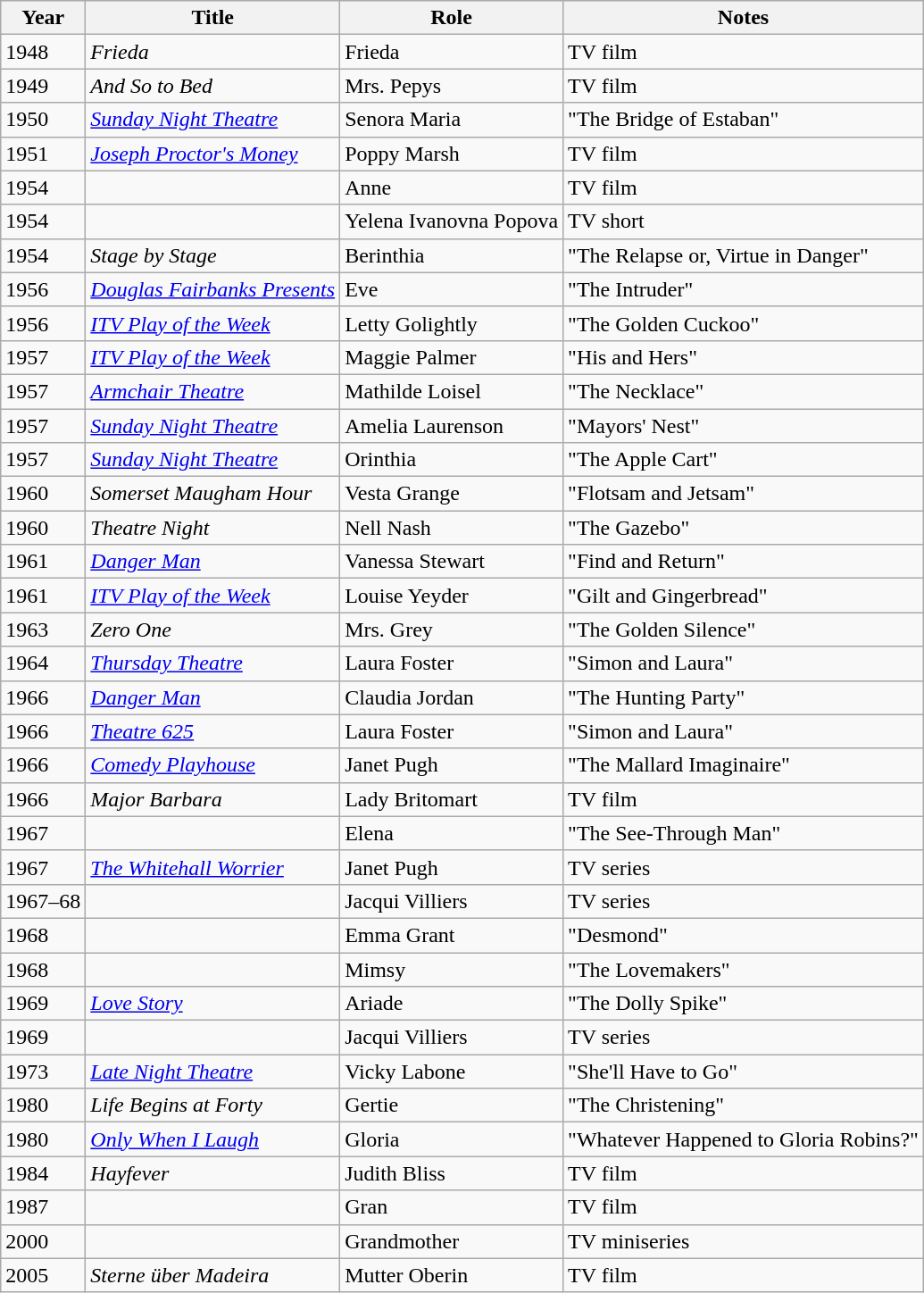<table class="wikitable sortable">
<tr>
<th>Year</th>
<th>Title</th>
<th>Role</th>
<th class="unsortable">Notes</th>
</tr>
<tr>
<td>1948</td>
<td><em>Frieda</em></td>
<td>Frieda</td>
<td>TV film</td>
</tr>
<tr>
<td>1949</td>
<td><em>And So to Bed</em></td>
<td>Mrs. Pepys</td>
<td>TV film</td>
</tr>
<tr>
<td>1950</td>
<td><em><a href='#'>Sunday Night Theatre</a></em></td>
<td>Senora Maria</td>
<td>"The Bridge of Estaban"</td>
</tr>
<tr>
<td>1951</td>
<td><em><a href='#'>Joseph Proctor's Money</a></em></td>
<td>Poppy Marsh</td>
<td>TV film</td>
</tr>
<tr>
<td>1954</td>
<td><em></em></td>
<td>Anne</td>
<td>TV film</td>
</tr>
<tr>
<td>1954</td>
<td><em></em></td>
<td>Yelena Ivanovna Popova</td>
<td>TV short</td>
</tr>
<tr>
<td>1954</td>
<td><em>Stage by Stage</em></td>
<td>Berinthia</td>
<td>"The Relapse or, Virtue in Danger"</td>
</tr>
<tr>
<td>1956</td>
<td><em><a href='#'>Douglas Fairbanks Presents</a></em></td>
<td>Eve</td>
<td>"The Intruder"</td>
</tr>
<tr>
<td>1956</td>
<td><em><a href='#'>ITV Play of the Week</a></em></td>
<td>Letty Golightly</td>
<td>"The Golden Cuckoo"</td>
</tr>
<tr>
<td>1957</td>
<td><em><a href='#'>ITV Play of the Week</a></em></td>
<td>Maggie Palmer</td>
<td>"His and Hers"</td>
</tr>
<tr>
<td>1957</td>
<td><em><a href='#'>Armchair Theatre</a></em></td>
<td>Mathilde Loisel</td>
<td>"The Necklace"</td>
</tr>
<tr>
<td>1957</td>
<td><em><a href='#'>Sunday Night Theatre</a></em></td>
<td>Amelia Laurenson</td>
<td>"Mayors' Nest"</td>
</tr>
<tr>
<td>1957</td>
<td><em><a href='#'>Sunday Night Theatre</a></em></td>
<td>Orinthia</td>
<td>"The Apple Cart"</td>
</tr>
<tr>
<td>1960</td>
<td><em>Somerset Maugham Hour</em></td>
<td>Vesta Grange</td>
<td>"Flotsam and Jetsam"</td>
</tr>
<tr>
<td>1960</td>
<td><em>Theatre Night</em></td>
<td>Nell Nash</td>
<td>"The Gazebo"</td>
</tr>
<tr>
<td>1961</td>
<td><em><a href='#'>Danger Man</a></em></td>
<td>Vanessa Stewart</td>
<td>"Find and Return"</td>
</tr>
<tr>
<td>1961</td>
<td><em><a href='#'>ITV Play of the Week</a></em></td>
<td>Louise Yeyder</td>
<td>"Gilt and Gingerbread"</td>
</tr>
<tr>
<td>1963</td>
<td><em>Zero One</em></td>
<td>Mrs. Grey</td>
<td>"The Golden Silence"</td>
</tr>
<tr>
<td>1964</td>
<td><em><a href='#'>Thursday Theatre</a></em></td>
<td>Laura Foster</td>
<td>"Simon and Laura"</td>
</tr>
<tr>
<td>1966</td>
<td><em><a href='#'>Danger Man</a></em></td>
<td>Claudia Jordan</td>
<td>"The Hunting Party"</td>
</tr>
<tr>
<td>1966</td>
<td><em><a href='#'>Theatre 625</a></em></td>
<td>Laura Foster</td>
<td>"Simon and Laura"</td>
</tr>
<tr>
<td>1966</td>
<td><em><a href='#'>Comedy Playhouse</a></em></td>
<td>Janet Pugh</td>
<td>"The Mallard Imaginaire"</td>
</tr>
<tr>
<td>1966</td>
<td><em>Major Barbara</em></td>
<td>Lady Britomart</td>
<td>TV film</td>
</tr>
<tr>
<td>1967</td>
<td><em></em></td>
<td>Elena</td>
<td>"The See-Through Man"</td>
</tr>
<tr>
<td>1967</td>
<td><em><a href='#'>The Whitehall Worrier</a></em></td>
<td>Janet Pugh</td>
<td>TV series</td>
</tr>
<tr>
<td>1967–68</td>
<td><em></em></td>
<td>Jacqui Villiers</td>
<td>TV series</td>
</tr>
<tr>
<td>1968</td>
<td><em></em></td>
<td>Emma Grant</td>
<td>"Desmond"</td>
</tr>
<tr>
<td>1968</td>
<td><em></em></td>
<td>Mimsy</td>
<td>"The Lovemakers"</td>
</tr>
<tr>
<td>1969</td>
<td><em><a href='#'>Love Story</a></em></td>
<td>Ariade</td>
<td>"The Dolly Spike"</td>
</tr>
<tr>
<td>1969</td>
<td><em></em></td>
<td>Jacqui Villiers</td>
<td>TV series</td>
</tr>
<tr>
<td>1973</td>
<td><em><a href='#'>Late Night Theatre</a></em></td>
<td>Vicky Labone</td>
<td>"She'll Have to Go"</td>
</tr>
<tr>
<td>1980</td>
<td><em>Life Begins at Forty</em></td>
<td>Gertie</td>
<td>"The Christening"</td>
</tr>
<tr>
<td>1980</td>
<td><em><a href='#'>Only When I Laugh</a></em></td>
<td>Gloria</td>
<td>"Whatever Happened to Gloria Robins?"</td>
</tr>
<tr>
<td>1984</td>
<td><em>Hayfever</em></td>
<td>Judith Bliss</td>
<td>TV film</td>
</tr>
<tr>
<td>1987</td>
<td><em></em></td>
<td>Gran</td>
<td>TV film</td>
</tr>
<tr>
<td>2000</td>
<td><em></em></td>
<td>Grandmother</td>
<td>TV miniseries</td>
</tr>
<tr>
<td>2005</td>
<td><em>Sterne über Madeira</em></td>
<td>Mutter Oberin</td>
<td>TV film</td>
</tr>
</table>
